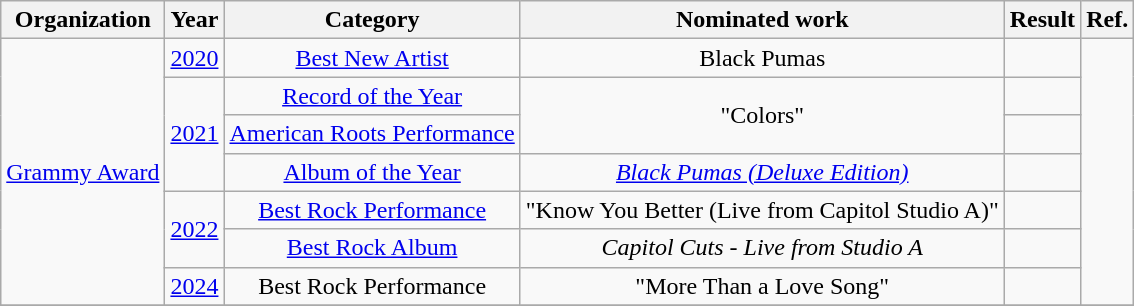<table class="wikitable sortable" style="text-align:center;">
<tr>
<th>Organization</th>
<th>Year</th>
<th>Category</th>
<th>Nominated work</th>
<th>Result</th>
<th>Ref.</th>
</tr>
<tr>
<td rowspan="7"><a href='#'>Grammy Award</a></td>
<td rowspan="1"><a href='#'>2020</a></td>
<td><a href='#'>Best New Artist</a></td>
<td>Black Pumas</td>
<td></td>
<td align="center" rowspan="7"></td>
</tr>
<tr>
<td rowspan="3"><a href='#'>2021</a></td>
<td><a href='#'>Record of the Year</a></td>
<td rowspan="2">"Colors"</td>
<td></td>
</tr>
<tr>
<td><a href='#'>American Roots Performance</a></td>
<td></td>
</tr>
<tr>
<td rowspan="1"><a href='#'>Album of the Year</a></td>
<td><em><a href='#'>Black Pumas (Deluxe Edition)</a></em></td>
<td></td>
</tr>
<tr>
<td rowspan="2"><a href='#'>2022</a></td>
<td><a href='#'>Best Rock Performance</a></td>
<td>"Know You Better (Live from Capitol Studio A)"</td>
<td></td>
</tr>
<tr>
<td><a href='#'>Best Rock Album</a></td>
<td><em>Capitol Cuts - Live from Studio A</em></td>
<td></td>
</tr>
<tr>
<td><a href='#'>2024</a></td>
<td>Best Rock Performance</td>
<td>"More Than a Love Song"</td>
<td></td>
</tr>
<tr>
</tr>
</table>
